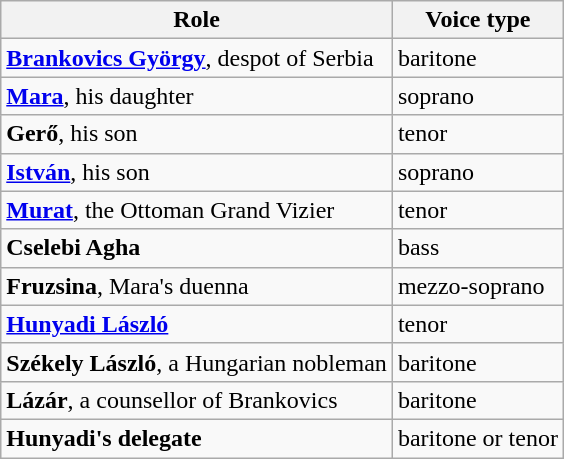<table class="wikitable">
<tr>
<th>Role</th>
<th>Voice type</th>
</tr>
<tr>
<td><strong><a href='#'>Brankovics György</a></strong>, despot of Serbia</td>
<td>baritone</td>
</tr>
<tr>
<td><strong><a href='#'>Mara</a></strong>, his daughter</td>
<td>soprano</td>
</tr>
<tr>
<td><strong>Gerő</strong>, his son</td>
<td>tenor</td>
</tr>
<tr>
<td><strong><a href='#'>István</a></strong>, his son</td>
<td>soprano</td>
</tr>
<tr>
<td><strong><a href='#'>Murat</a></strong>, the Ottoman Grand Vizier</td>
<td>tenor</td>
</tr>
<tr>
<td><strong>Cselebi Agha</strong></td>
<td>bass</td>
</tr>
<tr>
<td><strong>Fruzsina</strong>, Mara's duenna</td>
<td>mezzo-soprano</td>
</tr>
<tr>
<td><strong><a href='#'>Hunyadi László</a></strong></td>
<td>tenor</td>
</tr>
<tr>
<td><strong>Székely László</strong>, a Hungarian nobleman</td>
<td>baritone</td>
</tr>
<tr>
<td><strong>Lázár</strong>, a counsellor of Brankovics</td>
<td>baritone</td>
</tr>
<tr>
<td><strong>Hunyadi's delegate</strong></td>
<td>baritone or tenor</td>
</tr>
</table>
